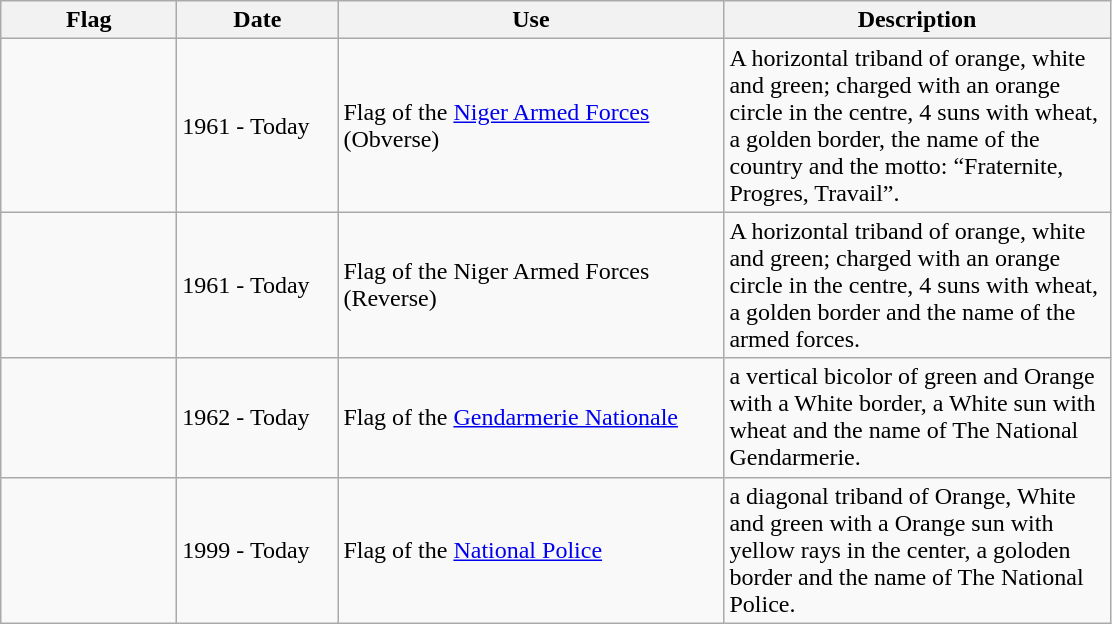<table class="wikitable">
<tr>
<th style="width:110px;">Flag</th>
<th style="width:100px;">Date</th>
<th style="width:250px;">Use</th>
<th style="width:250px;">Description</th>
</tr>
<tr>
<td></td>
<td>1961 - Today</td>
<td>Flag of the <a href='#'>Niger Armed Forces</a> (Obverse)</td>
<td>A horizontal triband of orange, white and green; charged with an orange circle in the centre, 4 suns with wheat, a golden border, the name of the country and the motto: “Fraternite, Progres, Travail”.</td>
</tr>
<tr>
<td></td>
<td>1961 - Today</td>
<td>Flag of the Niger Armed Forces (Reverse)</td>
<td>A horizontal triband of orange, white and green; charged with an orange circle in the centre, 4 suns with wheat, a golden border and the name of the armed forces.</td>
</tr>
<tr>
<td></td>
<td>1962 - Today</td>
<td>Flag of the <a href='#'>Gendarmerie Nationale</a></td>
<td>a vertical bicolor of green and Orange with a White border, a White sun with wheat and the name of The National Gendarmerie.</td>
</tr>
<tr>
<td></td>
<td>1999 - Today</td>
<td>Flag of the <a href='#'>National Police</a></td>
<td>a diagonal triband of Orange, White and green with a Orange sun with yellow rays in the center, a goloden border and the name of The National Police.</td>
</tr>
</table>
